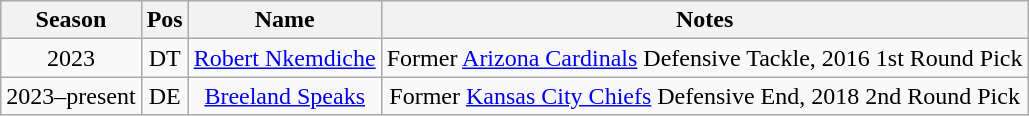<table class="wikitable" style="text-align:center">
<tr>
<th>Season</th>
<th>Pos</th>
<th>Name</th>
<th>Notes</th>
</tr>
<tr>
<td>2023</td>
<td>DT</td>
<td><a href='#'>Robert Nkemdiche</a></td>
<td>Former <a href='#'>Arizona Cardinals</a> Defensive Tackle, 2016 1st Round Pick</td>
</tr>
<tr>
<td>2023–present</td>
<td>DE</td>
<td><a href='#'>Breeland Speaks</a></td>
<td>Former <a href='#'>Kansas City Chiefs</a> Defensive End, 2018 2nd Round Pick</td>
</tr>
</table>
